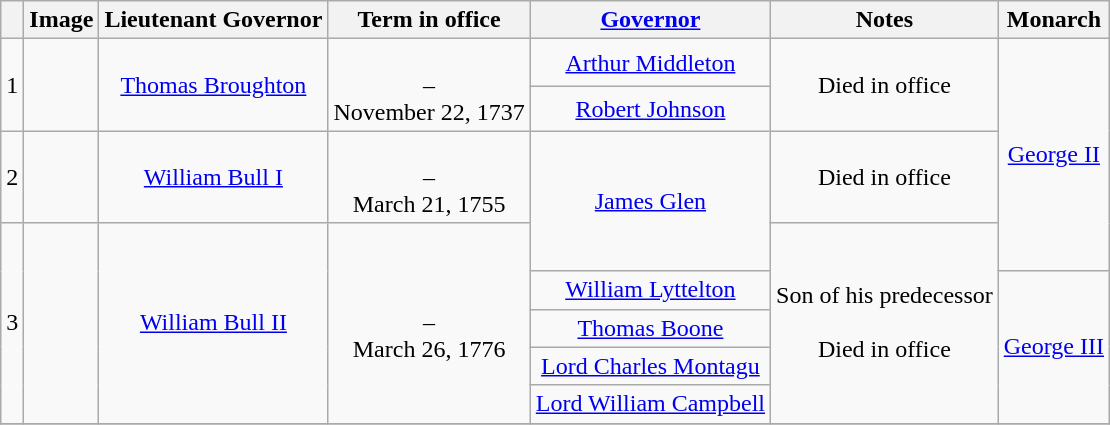<table class="wikitable sortable" style="text-align: center;">
<tr>
<th scope="col" data-sort-type="number"></th>
<th scope="col">Image</th>
<th scope="col">Lieutenant Governor</th>
<th scope="col">Term in office</th>
<th scope="col"><a href='#'>Governor</a></th>
<th scope="col">Notes</th>
<th scope="col">Monarch</th>
</tr>
<tr style="height:2em;">
<td rowspan=2>1</td>
<td rowspan=2></td>
<td rowspan=2><a href='#'>Thomas Broughton</a></td>
<td rowspan=2><br>–<br>November 22, 1737</td>
<td><a href='#'>Arthur Middleton</a><br></td>
<td rowspan=2>Died in office</td>
<td rowspan=4><a href='#'>George II</a></td>
</tr>
<tr>
<td><a href='#'>Robert Johnson</a></td>
</tr>
<tr>
<td>2</td>
<td></td>
<td><a href='#'>William Bull I</a></td>
<td><br>–<br>March 21, 1755</td>
<td rowspan=2><a href='#'>James Glen</a></td>
<td>Died in office</td>
</tr>
<tr style="height:2em;">
<td rowspan=5>3</td>
<td rowspan=5></td>
<td rowspan=5><a href='#'>William Bull II</a></td>
<td rowspan=5><br>–<br>March 26, 1776</td>
<td rowspan=5>Son of his predecessor<br><br>Died in office</td>
</tr>
<tr>
<td><a href='#'>William Lyttelton</a></td>
<td rowspan=4><a href='#'>George III</a></td>
</tr>
<tr>
<td><a href='#'>Thomas Boone</a></td>
</tr>
<tr>
<td><a href='#'>Lord Charles Montagu</a></td>
</tr>
<tr>
<td><a href='#'>Lord William Campbell</a></td>
</tr>
<tr>
</tr>
</table>
